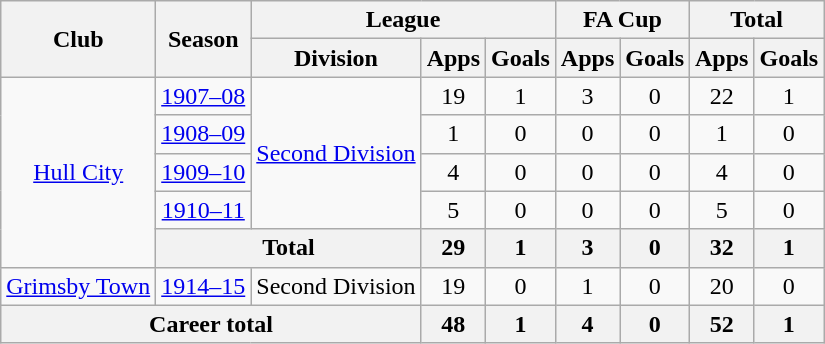<table class="wikitable" style="text-align: center;">
<tr>
<th rowspan="2">Club</th>
<th rowspan="2">Season</th>
<th colspan="3">League</th>
<th colspan="2">FA Cup</th>
<th colspan="2">Total</th>
</tr>
<tr>
<th>Division</th>
<th>Apps</th>
<th>Goals</th>
<th>Apps</th>
<th>Goals</th>
<th>Apps</th>
<th>Goals</th>
</tr>
<tr>
<td rowspan="5"><a href='#'>Hull City</a></td>
<td><a href='#'>1907–08</a></td>
<td rowspan="4"><a href='#'>Second Division</a></td>
<td>19</td>
<td>1</td>
<td>3</td>
<td>0</td>
<td>22</td>
<td>1</td>
</tr>
<tr>
<td><a href='#'>1908–09</a></td>
<td>1</td>
<td>0</td>
<td>0</td>
<td>0</td>
<td>1</td>
<td>0</td>
</tr>
<tr>
<td><a href='#'>1909–10</a></td>
<td>4</td>
<td>0</td>
<td>0</td>
<td>0</td>
<td>4</td>
<td>0</td>
</tr>
<tr>
<td><a href='#'>1910–11</a></td>
<td>5</td>
<td>0</td>
<td>0</td>
<td>0</td>
<td>5</td>
<td>0</td>
</tr>
<tr>
<th colspan="2">Total</th>
<th>29</th>
<th>1</th>
<th>3</th>
<th>0</th>
<th>32</th>
<th>1</th>
</tr>
<tr>
<td><a href='#'>Grimsby Town</a></td>
<td><a href='#'>1914–15</a></td>
<td>Second Division</td>
<td>19</td>
<td>0</td>
<td>1</td>
<td>0</td>
<td>20</td>
<td>0</td>
</tr>
<tr>
<th colspan="3">Career total</th>
<th>48</th>
<th>1</th>
<th>4</th>
<th>0</th>
<th>52</th>
<th>1</th>
</tr>
</table>
